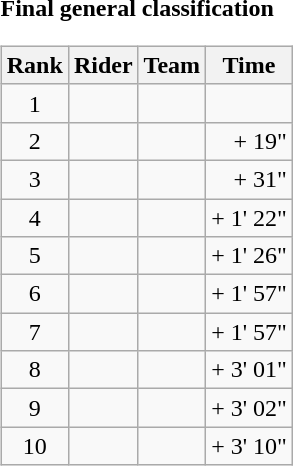<table>
<tr>
<td><strong>Final general classification</strong><br><table class="wikitable">
<tr>
<th scope="col">Rank</th>
<th scope="col">Rider</th>
<th scope="col">Team</th>
<th scope="col">Time</th>
</tr>
<tr>
<td style="text-align:center;">1</td>
<td></td>
<td></td>
<td style="text-align:right;"></td>
</tr>
<tr>
<td style="text-align:center;">2</td>
<td></td>
<td></td>
<td style="text-align:right;">+ 19"</td>
</tr>
<tr>
<td style="text-align:center;">3</td>
<td></td>
<td></td>
<td style="text-align:right;">+ 31"</td>
</tr>
<tr>
<td style="text-align:center;">4</td>
<td></td>
<td></td>
<td style="text-align:right;">+ 1' 22"</td>
</tr>
<tr>
<td style="text-align:center;">5</td>
<td></td>
<td></td>
<td style="text-align:right;">+ 1' 26"</td>
</tr>
<tr>
<td style="text-align:center;">6</td>
<td></td>
<td></td>
<td style="text-align:right;">+ 1' 57"</td>
</tr>
<tr>
<td style="text-align:center;">7</td>
<td></td>
<td></td>
<td style="text-align:right;">+ 1' 57"</td>
</tr>
<tr>
<td style="text-align:center;">8</td>
<td></td>
<td></td>
<td style="text-align:right;">+ 3' 01"</td>
</tr>
<tr>
<td style="text-align:center;">9</td>
<td></td>
<td></td>
<td style="text-align:right;">+ 3' 02"</td>
</tr>
<tr>
<td style="text-align:center;">10</td>
<td></td>
<td></td>
<td style="text-align:right;">+ 3' 10"</td>
</tr>
</table>
</td>
</tr>
</table>
